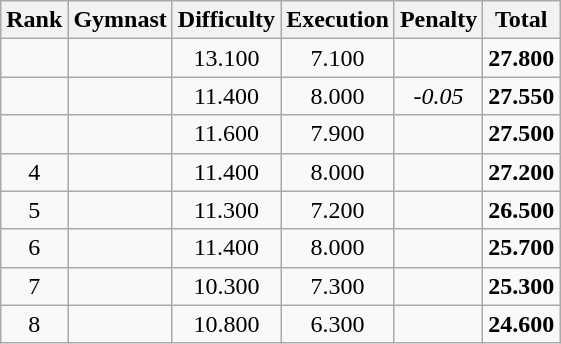<table class="wikitable sortable" style="text-align:center">
<tr>
<th>Rank</th>
<th>Gymnast</th>
<th>Difficulty</th>
<th>Execution</th>
<th>Penalty</th>
<th>Total</th>
</tr>
<tr>
<td></td>
<td align=left></td>
<td>13.100</td>
<td>7.100</td>
<td></td>
<td><strong>27.800</strong></td>
</tr>
<tr>
<td></td>
<td align=left></td>
<td>11.400</td>
<td>8.000</td>
<td><em>-0.05</em></td>
<td><strong>27.550</strong></td>
</tr>
<tr>
<td></td>
<td align=left></td>
<td>11.600</td>
<td>7.900</td>
<td></td>
<td><strong>27.500</strong></td>
</tr>
<tr>
<td>4</td>
<td align=left></td>
<td>11.400</td>
<td>8.000</td>
<td></td>
<td><strong>27.200</strong></td>
</tr>
<tr>
<td>5</td>
<td align=left></td>
<td>11.300</td>
<td>7.200</td>
<td></td>
<td><strong>26.500</strong></td>
</tr>
<tr>
<td>6</td>
<td align=left></td>
<td>11.400</td>
<td>8.000</td>
<td></td>
<td><strong>25.700</strong></td>
</tr>
<tr>
<td>7</td>
<td align=left></td>
<td>10.300</td>
<td>7.300</td>
<td></td>
<td><strong>25.300	</strong></td>
</tr>
<tr>
<td>8</td>
<td align=left></td>
<td>10.800</td>
<td>6.300</td>
<td></td>
<td><strong>24.600</strong></td>
</tr>
</table>
